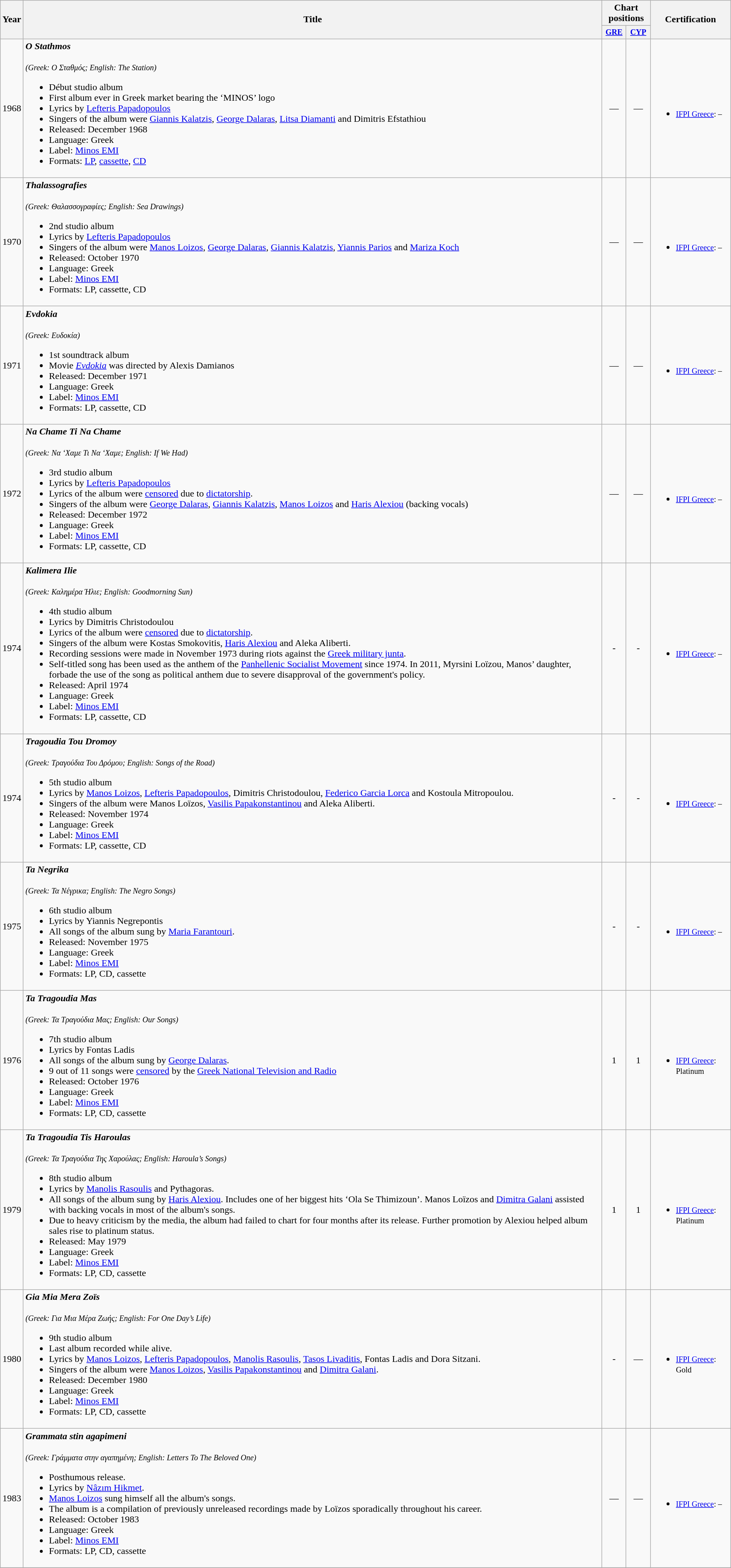<table class="wikitable">
<tr>
<th rowspan="2">Year</th>
<th rowspan="2">Title</th>
<th colspan="2">Chart positions</th>
<th rowspan="2.5">Certification</th>
</tr>
<tr style="font-size:smaller;">
<th width="35"><a href='#'>GRE</a></th>
<th width="35"><a href='#'>CYP</a></th>
</tr>
<tr>
<td align="center">1968</td>
<td><strong><em>O Stathmos</em></strong>  <br><br><em><small>(Greek: Ο Σταθμός; English: The Station)</small></em><ul><li>Début studio album</li><li>First album ever in Greek market bearing the ‘MINOS’ logo</li><li>Lyrics by <a href='#'>Lefteris Papadopoulos</a></li><li>Singers of the album were <a href='#'>Giannis Kalatzis</a>, <a href='#'>George Dalaras</a>, <a href='#'>Litsa Diamanti</a> and Dimitris Efstathiou</li><li>Released: December 1968</li><li>Language: Greek</li><li>Label: <a href='#'>Minos EMI</a></li><li>Formats: <a href='#'>LP</a>, <a href='#'>cassette</a>, <a href='#'>CD</a></li></ul></td>
<td align="center">—</td>
<td align="center">—</td>
<td align="left"><br><ul><li><small><a href='#'>IFPI Greece</a>: –</small></li></ul></td>
</tr>
<tr>
<td align="center">1970</td>
<td><strong><em>Thalassografies</em></strong>  <br><br><em><small>(Greek: Θαλασσογραφίες; English: Sea Drawings)</small></em><ul><li>2nd studio album</li><li>Lyrics by <a href='#'>Lefteris Papadopoulos</a></li><li>Singers of the album were <a href='#'>Manos Loizos</a>, <a href='#'>George Dalaras</a>, <a href='#'>Giannis Kalatzis</a>, <a href='#'>Yiannis Parios</a> and <a href='#'>Mariza Koch</a></li><li>Released: October 1970</li><li>Language: Greek</li><li>Label: <a href='#'>Minos EMI</a></li><li>Formats: LP, cassette, CD</li></ul></td>
<td align="center">—</td>
<td align="center">—</td>
<td align="left"><br><ul><li><small><a href='#'>IFPI Greece</a>: –</small></li></ul></td>
</tr>
<tr>
<td align="center">1971</td>
<td><strong><em>Evdokia</em></strong>  <br><br><em><small>(Greek: Ευδοκία)</small></em><ul><li>1st soundtrack album</li><li>Movie <em><a href='#'>Evdokia</a></em> was directed by Alexis Damianos</li><li>Released: December 1971</li><li>Language: Greek</li><li>Label: <a href='#'>Minos EMI</a></li><li>Formats: LP, cassette, CD</li></ul></td>
<td align="center">—</td>
<td align="center">—</td>
<td align="left"><br><ul><li><small><a href='#'>IFPI Greece</a>: –</small></li></ul></td>
</tr>
<tr>
<td align="center">1972</td>
<td><strong><em>Na Chame Ti Na Chame</em></strong>  <br><br><em><small>(Greek: Να ‘Χαμε Τι Να ‘Χαμε; English: If We Had)</small></em><ul><li>3rd studio album</li><li>Lyrics by <a href='#'>Lefteris Papadopoulos</a></li><li>Lyrics of the album were <a href='#'>censored</a> due to <a href='#'>dictatorship</a>.</li><li>Singers of the album were <a href='#'>George Dalaras</a>, <a href='#'>Giannis Kalatzis</a>, <a href='#'>Manos Loizos</a> and <a href='#'>Haris Alexiou</a> (backing vocals)</li><li>Released: December 1972</li><li>Language: Greek</li><li>Label: <a href='#'>Minos EMI</a></li><li>Formats: LP, cassette, CD</li></ul></td>
<td align="center">—</td>
<td align="center">—</td>
<td align="left"><br><ul><li><small><a href='#'>IFPI Greece</a>: –</small></li></ul></td>
</tr>
<tr>
<td align="center">1974</td>
<td><strong><em>Kalimera Ilie</em></strong>  <br><br><em><small>(Greek: Καλημέρα Ήλιε; English: Goodmorning Sun)</small></em><ul><li>4th studio album</li><li>Lyrics by Dimitris Christodoulou</li><li>Lyrics of the album were <a href='#'>censored</a> due to <a href='#'>dictatorship</a>.</li><li>Singers of the album were Kostas Smokovitis, <a href='#'>Haris Alexiou</a> and Aleka Aliberti.</li><li>Recording sessions were made in November 1973 during riots against the <a href='#'>Greek military junta</a>.</li><li>Self-titled song has been used as the anthem of the <a href='#'>Panhellenic Socialist Movement</a> since 1974. In 2011, Myrsini Loïzou, Manos’ daughter, forbade the use of the song as political anthem due to severe disapproval of the government's policy.</li><li>Released: April 1974</li><li>Language: Greek</li><li>Label: <a href='#'>Minos EMI</a></li><li>Formats: LP, cassette, CD</li></ul></td>
<td align="center">-</td>
<td align="center">-</td>
<td align="left"><br><ul><li><small><a href='#'>IFPI Greece</a>: –</small></li></ul></td>
</tr>
<tr>
<td align="center">1974</td>
<td><strong><em>Tragoudia Tou Dromoy</em></strong>  <br><br><em><small>(Greek: Τραγούδια Του Δρόμου; English: Songs of the Road)</small></em><ul><li>5th studio album</li><li>Lyrics by <a href='#'>Manos Loizos</a>, <a href='#'>Lefteris Papadopoulos</a>, Dimitris Christodoulou, <a href='#'>Federico Garcia Lorca</a> and  Kostoula Mitropoulou.</li><li>Singers of the album were Manos Loïzos, <a href='#'>Vasilis Papakonstantinou</a> and Aleka Aliberti.</li><li>Released: November 1974</li><li>Language: Greek</li><li>Label: <a href='#'>Minos EMI</a></li><li>Formats: LP, cassette, CD</li></ul></td>
<td align="center">-</td>
<td align="center">-</td>
<td align="left"><br><ul><li><small><a href='#'>IFPI Greece</a>: –</small></li></ul></td>
</tr>
<tr>
<td align="center">1975</td>
<td><strong><em>Ta Negrika</em></strong>  <br><br><em><small>(Greek: Τα Νέγρικα; English: The Negro Songs)</small></em><ul><li>6th studio album</li><li>Lyrics by Yiannis Negrepontis</li><li>All songs of the album sung by <a href='#'>Maria Farantouri</a>.</li><li>Released: November 1975</li><li>Language: Greek</li><li>Label: <a href='#'>Minos EMI</a></li><li>Formats: LP, CD, cassette</li></ul></td>
<td align="center">-</td>
<td align="center">-</td>
<td align="left"><br><ul><li><small><a href='#'>IFPI Greece</a>: –</small></li></ul></td>
</tr>
<tr>
<td align="center">1976</td>
<td><strong><em>Ta Tragoudia Mas</em></strong>  <br><br><em><small>(Greek: Τα Τραγούδια Μας; English: Our Songs)</small></em><ul><li>7th studio album</li><li>Lyrics by Fontas Ladis</li><li>All songs of the album sung by <a href='#'>George Dalaras</a>.</li><li>9 out of 11 songs were <a href='#'>censored</a> by the <a href='#'>Greek National Television and Radio</a></li><li>Released: October 1976</li><li>Language: Greek</li><li>Label: <a href='#'>Minos EMI</a></li><li>Formats: LP, CD, cassette</li></ul></td>
<td align="center">1</td>
<td align="center">1</td>
<td align="left"><br><ul><li><small><a href='#'>IFPI Greece</a>: Platinum</small></li></ul></td>
</tr>
<tr>
<td align="center">1979</td>
<td><strong><em>Ta Tragoudia Tis Haroulas</em></strong>  <br><br><em><small>(Greek: Τα Τραγούδια Της Χαρούλας; English: Haroula’s Songs)</small></em><ul><li>8th studio album</li><li>Lyrics by <a href='#'>Manolis Rasoulis</a> and Pythagoras.</li><li>All songs of the album sung by <a href='#'>Haris Alexiou</a>. Includes one of her biggest hits ‘Ola Se Thimizoun’. Manos Loïzos and <a href='#'>Dimitra Galani</a> assisted with backing vocals in most of the album's songs.</li><li>Due to heavy criticism by the media, the album had failed to chart for four months after its release. Further promotion by Alexiou helped album sales rise to platinum status.</li><li>Released: May 1979</li><li>Language: Greek</li><li>Label: <a href='#'>Minos EMI</a></li><li>Formats: LP, CD, cassette</li></ul></td>
<td align="center">1</td>
<td align="center">1</td>
<td align="left"><br><ul><li><small><a href='#'>IFPI Greece</a>:<br>Platinum</small></li></ul></td>
</tr>
<tr>
<td align="center">1980</td>
<td><strong><em>Gia Mia Mera Zoïs</em></strong>  <br><br><em><small>(Greek: Για Μια Μέρα Ζωής; English: For One Day’s Life)</small></em><ul><li>9th studio album</li><li>Last album recorded while alive.</li><li>Lyrics by <a href='#'>Manos Loizos</a>, <a href='#'>Lefteris Papadopoulos</a>, <a href='#'>Manolis Rasoulis</a>, <a href='#'>Tasos Livaditis</a>, Fontas Ladis and Dora Sitzani.</li><li>Singers of the album were <a href='#'>Manos Loizos</a>, <a href='#'>Vasilis Papakonstantinou</a> and <a href='#'>Dimitra Galani</a>.</li><li>Released: December 1980</li><li>Language: Greek</li><li>Label: <a href='#'>Minos EMI</a></li><li>Formats: LP, CD, cassette</li></ul></td>
<td align="center">-</td>
<td align="center">—</td>
<td align="left"><br><ul><li><small><a href='#'>IFPI Greece</a>: Gold</small></li></ul></td>
</tr>
<tr>
<td align="center">1983</td>
<td><strong><em>Grammata stin agapimeni</em></strong>  <br><br><em><small>(Greek: Γράμματα στην αγαπημένη; English: Letters To The Beloved One)</small></em><ul><li>Posthumous release.</li><li>Lyrics by <a href='#'>Nâzım Hikmet</a>.</li><li><a href='#'>Manos Loizos</a> sung himself all the album's songs.</li><li>The album is a compilation of previously unreleased recordings made by Loïzos sporadically throughout his career.</li><li>Released: October 1983</li><li>Language: Greek</li><li>Label: <a href='#'>Minos EMI</a></li><li>Formats: LP, CD, cassette</li></ul></td>
<td align="center">—</td>
<td align="center">—</td>
<td align="left"><br><ul><li><small><a href='#'>IFPI Greece</a>: –</small></li></ul></td>
</tr>
<tr>
</tr>
</table>
